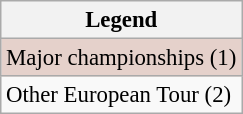<table class="wikitable" style="font-size:95%;">
<tr>
<th>Legend</th>
</tr>
<tr style="background:#e5d1cb;">
<td>Major championships (1)</td>
</tr>
<tr>
<td>Other European Tour (2)</td>
</tr>
</table>
